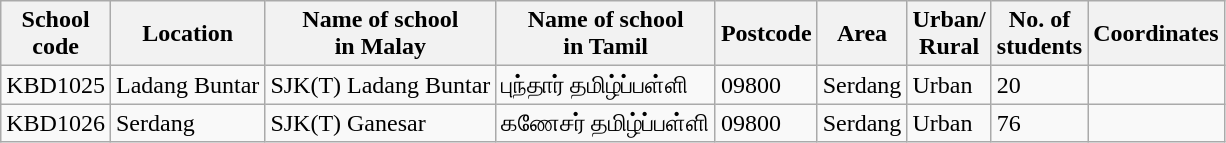<table class="wikitable sortable">
<tr>
<th>School<br>code</th>
<th>Location</th>
<th>Name of school<br>in Malay</th>
<th>Name of school<br>in Tamil</th>
<th>Postcode</th>
<th>Area</th>
<th>Urban/<br>Rural</th>
<th>No. of<br>students</th>
<th>Coordinates</th>
</tr>
<tr>
<td>KBD1025</td>
<td>Ladang Buntar</td>
<td>SJK(T) Ladang Buntar</td>
<td>புந்தார் தமிழ்ப்பள்ளி</td>
<td>09800</td>
<td>Serdang</td>
<td>Urban</td>
<td>20</td>
<td></td>
</tr>
<tr>
<td>KBD1026</td>
<td>Serdang</td>
<td>SJK(T) Ganesar</td>
<td>கணேசர் தமிழ்ப்பள்ளி</td>
<td>09800</td>
<td>Serdang</td>
<td>Urban</td>
<td>76</td>
<td></td>
</tr>
</table>
